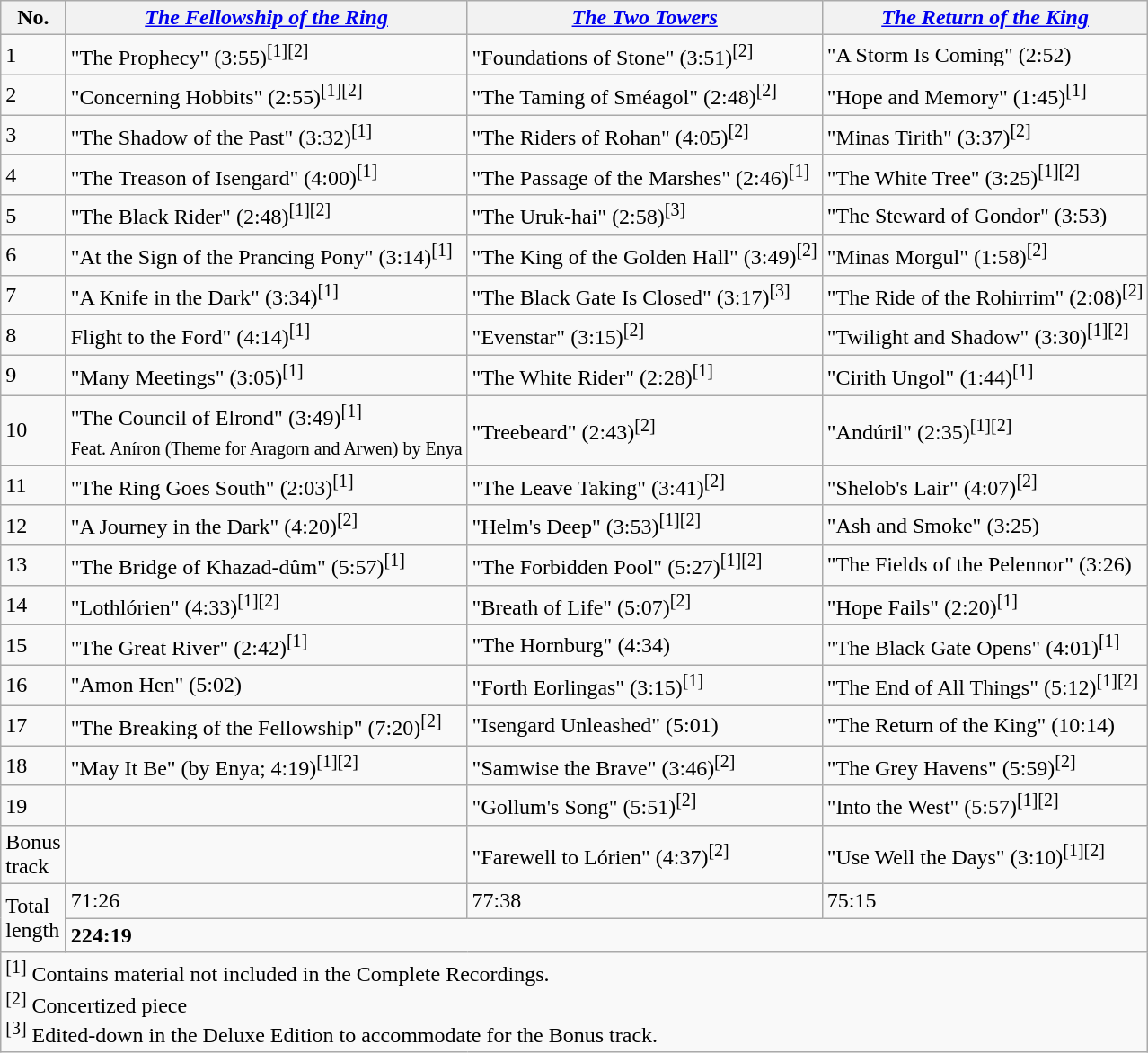<table class="wikitable">
<tr>
<th scope="col" style="width: 40px;">No.</th>
<th><em><a href='#'>The Fellowship of the Ring</a></em></th>
<th><em><a href='#'>The Two Towers</a></em></th>
<th><em><a href='#'>The Return of the King</a></em></th>
</tr>
<tr>
<td>1</td>
<td>"The Prophecy" (3:55)<sup>[1][2]</sup></td>
<td>"Foundations of Stone" (3:51)<sup>[2]</sup></td>
<td>"A Storm Is Coming" (2:52)</td>
</tr>
<tr>
<td>2</td>
<td>"Concerning Hobbits" (2:55)<sup>[1][2]</sup></td>
<td>"The Taming of Sméagol" (2:48)<sup>[2]</sup></td>
<td>"Hope and Memory" (1:45)<sup>[1]</sup></td>
</tr>
<tr>
<td>3</td>
<td>"The Shadow of the Past" (3:32)<sup>[1]</sup></td>
<td>"The Riders of Rohan" (4:05)<sup>[2]</sup></td>
<td>"Minas Tirith" (3:37)<sup>[2]</sup></td>
</tr>
<tr>
<td>4</td>
<td>"The Treason of Isengard" (4:00)<sup>[1]</sup></td>
<td>"The Passage of the Marshes" (2:46)<sup>[1]</sup></td>
<td>"The White Tree" (3:25)<sup>[1][2]</sup></td>
</tr>
<tr>
<td>5</td>
<td>"The Black Rider" (2:48)<sup>[1][2]</sup></td>
<td>"The Uruk-hai" (2:58)<sup>[3]</sup></td>
<td>"The Steward of Gondor" (3:53)</td>
</tr>
<tr>
<td>6</td>
<td>"At the Sign of the Prancing Pony" (3:14)<sup>[1]</sup></td>
<td>"The King of the Golden Hall" (3:49)<sup>[2]</sup></td>
<td>"Minas Morgul" (1:58)<sup>[2]</sup></td>
</tr>
<tr>
<td>7</td>
<td>"A Knife in the Dark" (3:34)<sup>[1]</sup></td>
<td>"The Black Gate Is Closed" (3:17)<sup>[3]</sup></td>
<td>"The Ride of the Rohirrim" (2:08)<sup>[2]</sup></td>
</tr>
<tr>
<td>8</td>
<td>Flight to the Ford" (4:14)<sup>[1]</sup></td>
<td>"Evenstar" (3:15)<sup>[2]</sup></td>
<td>"Twilight and Shadow" (3:30)<sup>[1][2]</sup></td>
</tr>
<tr>
<td>9</td>
<td>"Many Meetings" (3:05)<sup>[1]</sup></td>
<td>"The White Rider" (2:28)<sup>[1]</sup></td>
<td>"Cirith Ungol" (1:44)<sup>[1]</sup></td>
</tr>
<tr>
<td>10</td>
<td>"The Council of Elrond" (3:49)<sup>[1]</sup><br><sub>Feat. Aníron (Theme for Aragorn and Arwen) by Enya</sub></td>
<td>"Treebeard" (2:43)<sup>[2]</sup></td>
<td>"Andúril" (2:35)<sup>[1][2]</sup></td>
</tr>
<tr>
<td>11</td>
<td>"The Ring Goes South" (2:03)<sup>[1]</sup></td>
<td>"The Leave Taking" (3:41)<sup>[2]</sup></td>
<td>"Shelob's Lair" (4:07)<sup>[2]</sup></td>
</tr>
<tr>
<td>12</td>
<td>"A Journey in the Dark" (4:20)<sup>[2]</sup></td>
<td>"Helm's Deep" (3:53)<sup>[1][2]</sup></td>
<td>"Ash and Smoke" (3:25)</td>
</tr>
<tr>
<td>13</td>
<td>"The Bridge of Khazad-dûm" (5:57)<sup>[1]</sup></td>
<td>"The Forbidden Pool" (5:27)<sup>[1][2]</sup></td>
<td>"The Fields of the Pelennor" (3:26)</td>
</tr>
<tr>
<td>14</td>
<td>"Lothlórien" (4:33)<sup>[1][2]</sup></td>
<td>"Breath of Life" (5:07)<sup>[2]</sup></td>
<td>"Hope Fails" (2:20)<sup>[1]</sup></td>
</tr>
<tr>
<td>15</td>
<td>"The Great River" (2:42)<sup>[1]</sup></td>
<td>"The Hornburg" (4:34)</td>
<td>"The Black Gate Opens" (4:01)<sup>[1]</sup></td>
</tr>
<tr>
<td>16</td>
<td>"Amon Hen" (5:02)</td>
<td>"Forth Eorlingas" (3:15)<sup>[1]</sup></td>
<td>"The End of All Things" (5:12)<sup>[1][2]</sup></td>
</tr>
<tr>
<td>17</td>
<td>"The Breaking of the Fellowship" (7:20)<sup>[2]</sup></td>
<td>"Isengard Unleashed" (5:01)</td>
<td>"The Return of the King" (10:14)</td>
</tr>
<tr>
<td>18</td>
<td>"May It Be" (by Enya; 4:19)<sup>[1][2]</sup></td>
<td>"Samwise the Brave" (3:46)<sup>[2]</sup></td>
<td>"The Grey Havens" (5:59)<sup>[2]</sup></td>
</tr>
<tr>
<td>19</td>
<td></td>
<td>"Gollum's Song" (5:51)<sup>[2]</sup></td>
<td>"Into the West" (5:57)<sup>[1][2]</sup></td>
</tr>
<tr>
<td>Bonus track</td>
<td></td>
<td>"Farewell to Lórien" (4:37)<sup>[2]</sup></td>
<td>"Use Well the Days" (3:10)<sup>[1][2]</sup></td>
</tr>
<tr>
<td rowspan=2>Total length</td>
<td>71:26</td>
<td>77:38</td>
<td>75:15</td>
</tr>
<tr>
<td colspan=3><strong>224:19</strong></td>
</tr>
<tr>
<td colspan=4><sup>[1]</sup> Contains material not included in the Complete Recordings.<br><sup>[2]</sup> Concertized piece<br><sup>[3]</sup> Edited-down in the Deluxe Edition to accommodate for the Bonus track.</td>
</tr>
</table>
